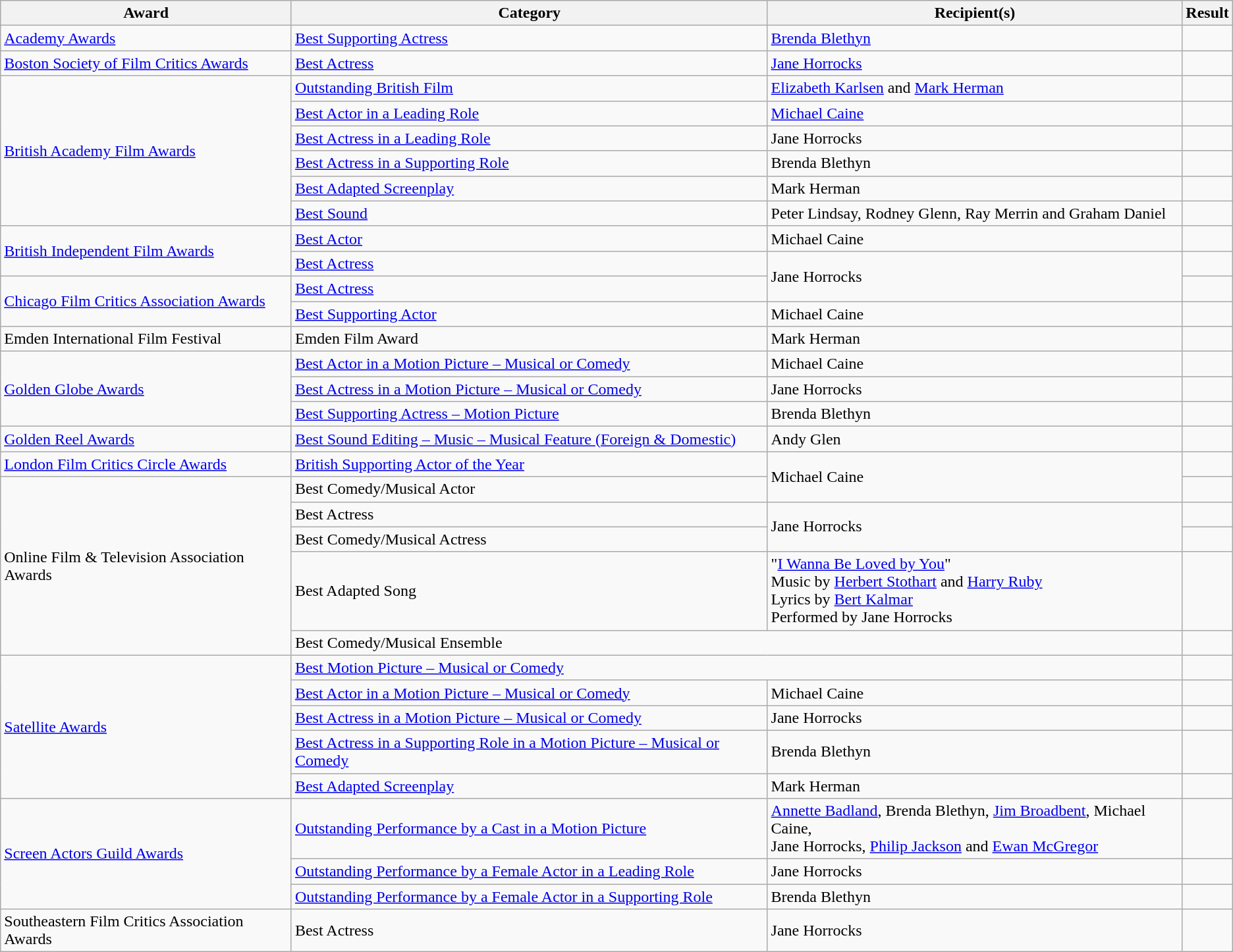<table class="wikitable plainrowheaders sortable">
<tr>
<th>Award</th>
<th>Category</th>
<th>Recipient(s)</th>
<th>Result</th>
</tr>
<tr>
<td><a href='#'>Academy Awards</a></td>
<td><a href='#'>Best Supporting Actress</a></td>
<td><a href='#'>Brenda Blethyn</a></td>
<td></td>
</tr>
<tr>
<td><a href='#'>Boston Society of Film Critics Awards</a></td>
<td><a href='#'>Best Actress</a></td>
<td><a href='#'>Jane Horrocks</a></td>
<td></td>
</tr>
<tr>
<td rowspan="6"><a href='#'>British Academy Film Awards</a></td>
<td><a href='#'>Outstanding British Film</a></td>
<td><a href='#'>Elizabeth Karlsen</a> and <a href='#'>Mark Herman</a></td>
<td></td>
</tr>
<tr>
<td><a href='#'>Best Actor in a Leading Role</a></td>
<td><a href='#'>Michael Caine</a></td>
<td></td>
</tr>
<tr>
<td><a href='#'>Best Actress in a Leading Role</a></td>
<td>Jane Horrocks</td>
<td></td>
</tr>
<tr>
<td><a href='#'>Best Actress in a Supporting Role</a></td>
<td>Brenda Blethyn</td>
<td></td>
</tr>
<tr>
<td><a href='#'>Best Adapted Screenplay</a></td>
<td>Mark Herman</td>
<td></td>
</tr>
<tr>
<td><a href='#'>Best Sound</a></td>
<td>Peter Lindsay, Rodney Glenn, Ray Merrin and Graham Daniel</td>
<td></td>
</tr>
<tr>
<td rowspan="2"><a href='#'>British Independent Film Awards</a></td>
<td><a href='#'>Best Actor</a></td>
<td>Michael Caine</td>
<td></td>
</tr>
<tr>
<td><a href='#'>Best Actress</a></td>
<td rowspan="2">Jane Horrocks</td>
<td></td>
</tr>
<tr>
<td rowspan="2"><a href='#'>Chicago Film Critics Association Awards</a></td>
<td><a href='#'>Best Actress</a></td>
<td></td>
</tr>
<tr>
<td><a href='#'>Best Supporting Actor</a></td>
<td>Michael Caine</td>
<td></td>
</tr>
<tr>
<td>Emden International Film Festival</td>
<td>Emden Film Award</td>
<td>Mark Herman</td>
<td></td>
</tr>
<tr>
<td rowspan="3"><a href='#'>Golden Globe Awards</a></td>
<td><a href='#'>Best Actor in a Motion Picture – Musical or Comedy</a></td>
<td>Michael Caine</td>
<td></td>
</tr>
<tr>
<td><a href='#'>Best Actress in a Motion Picture – Musical or Comedy</a></td>
<td>Jane Horrocks</td>
<td></td>
</tr>
<tr>
<td><a href='#'>Best Supporting Actress – Motion Picture</a></td>
<td>Brenda Blethyn</td>
<td></td>
</tr>
<tr>
<td><a href='#'>Golden Reel Awards</a></td>
<td><a href='#'>Best Sound Editing – Music – Musical Feature (Foreign & Domestic)</a></td>
<td>Andy Glen</td>
<td></td>
</tr>
<tr>
<td><a href='#'>London Film Critics Circle Awards</a></td>
<td><a href='#'>British Supporting Actor of the Year</a></td>
<td rowspan="2">Michael Caine</td>
<td></td>
</tr>
<tr>
<td rowspan="5">Online Film & Television Association Awards</td>
<td>Best Comedy/Musical Actor</td>
<td></td>
</tr>
<tr>
<td>Best Actress</td>
<td rowspan="2">Jane Horrocks</td>
<td></td>
</tr>
<tr>
<td>Best Comedy/Musical Actress</td>
<td></td>
</tr>
<tr>
<td>Best Adapted Song</td>
<td>"<a href='#'>I Wanna Be Loved by You</a>" <br> Music by <a href='#'>Herbert Stothart</a> and <a href='#'>Harry Ruby</a> <br> Lyrics by <a href='#'>Bert Kalmar</a> <br> Performed by Jane Horrocks</td>
<td></td>
</tr>
<tr>
<td colspan="2">Best Comedy/Musical Ensemble</td>
<td></td>
</tr>
<tr>
<td rowspan="5"><a href='#'>Satellite Awards</a></td>
<td colspan="2"><a href='#'>Best Motion Picture – Musical or Comedy</a></td>
<td></td>
</tr>
<tr>
<td><a href='#'>Best Actor in a Motion Picture – Musical or Comedy</a></td>
<td>Michael Caine</td>
<td></td>
</tr>
<tr>
<td><a href='#'>Best Actress in a Motion Picture – Musical or Comedy</a></td>
<td>Jane Horrocks</td>
<td></td>
</tr>
<tr>
<td><a href='#'>Best Actress in a Supporting Role in a Motion Picture – Musical or Comedy</a></td>
<td>Brenda Blethyn</td>
<td></td>
</tr>
<tr>
<td><a href='#'>Best Adapted Screenplay</a></td>
<td>Mark Herman</td>
<td></td>
</tr>
<tr>
<td rowspan="3"><a href='#'>Screen Actors Guild Awards</a></td>
<td><a href='#'>Outstanding Performance by a Cast in a Motion Picture</a></td>
<td><a href='#'>Annette Badland</a>, Brenda Blethyn, <a href='#'>Jim Broadbent</a>, Michael Caine, <br> Jane Horrocks, <a href='#'>Philip Jackson</a> and <a href='#'>Ewan McGregor</a></td>
<td></td>
</tr>
<tr>
<td><a href='#'>Outstanding Performance by a Female Actor in a Leading Role</a></td>
<td>Jane Horrocks</td>
<td></td>
</tr>
<tr>
<td><a href='#'>Outstanding Performance by a Female Actor in a Supporting Role</a></td>
<td>Brenda Blethyn</td>
<td></td>
</tr>
<tr>
<td>Southeastern Film Critics Association Awards</td>
<td>Best Actress</td>
<td>Jane Horrocks</td>
<td></td>
</tr>
</table>
